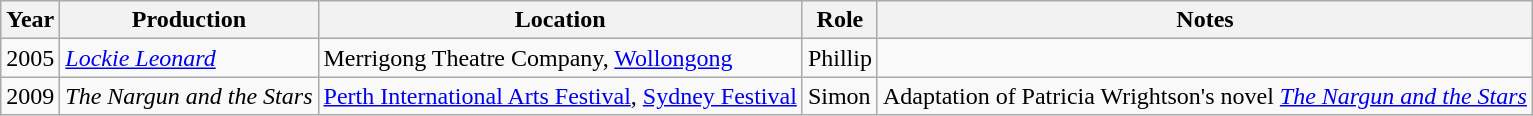<table class="wikitable">
<tr>
<th>Year</th>
<th>Production</th>
<th>Location</th>
<th>Role</th>
<th>Notes</th>
</tr>
<tr>
<td>2005</td>
<td><em><a href='#'>Lockie Leonard</a></em></td>
<td>Merrigong Theatre Company, <a href='#'>Wollongong</a></td>
<td>Phillip</td>
<td></td>
</tr>
<tr>
<td>2009</td>
<td><em>The Nargun and the Stars</em></td>
<td><a href='#'>Perth International Arts Festival</a>, <a href='#'>Sydney Festival</a></td>
<td>Simon</td>
<td>Adaptation of Patricia Wrightson's novel <em><a href='#'>The Nargun and the Stars</a></em></td>
</tr>
</table>
